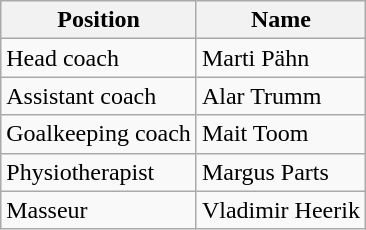<table class="wikitable" style="text-align:left;">
<tr>
<th>Position</th>
<th>Name</th>
</tr>
<tr>
<td>Head coach</td>
<td> Marti Pähn</td>
</tr>
<tr>
<td>Assistant coach</td>
<td> Alar Trumm</td>
</tr>
<tr>
<td>Goalkeeping coach</td>
<td> Mait Toom</td>
</tr>
<tr>
<td>Physiotherapist</td>
<td> Margus Parts</td>
</tr>
<tr>
<td>Masseur</td>
<td> Vladimir Heerik</td>
</tr>
</table>
